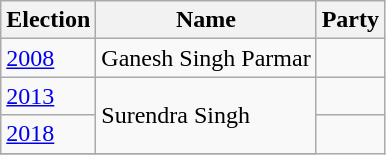<table class="wikitable sortable">
<tr>
<th>Election</th>
<th>Name</th>
<th colspan=2>Party</th>
</tr>
<tr>
<td><a href='#'>2008</a></td>
<td>Ganesh Singh Parmar</td>
<td></td>
</tr>
<tr>
<td><a href='#'>2013</a></td>
<td rowspan=2>Surendra Singh</td>
<td></td>
</tr>
<tr>
<td><a href='#'>2018</a></td>
</tr>
<tr>
</tr>
</table>
